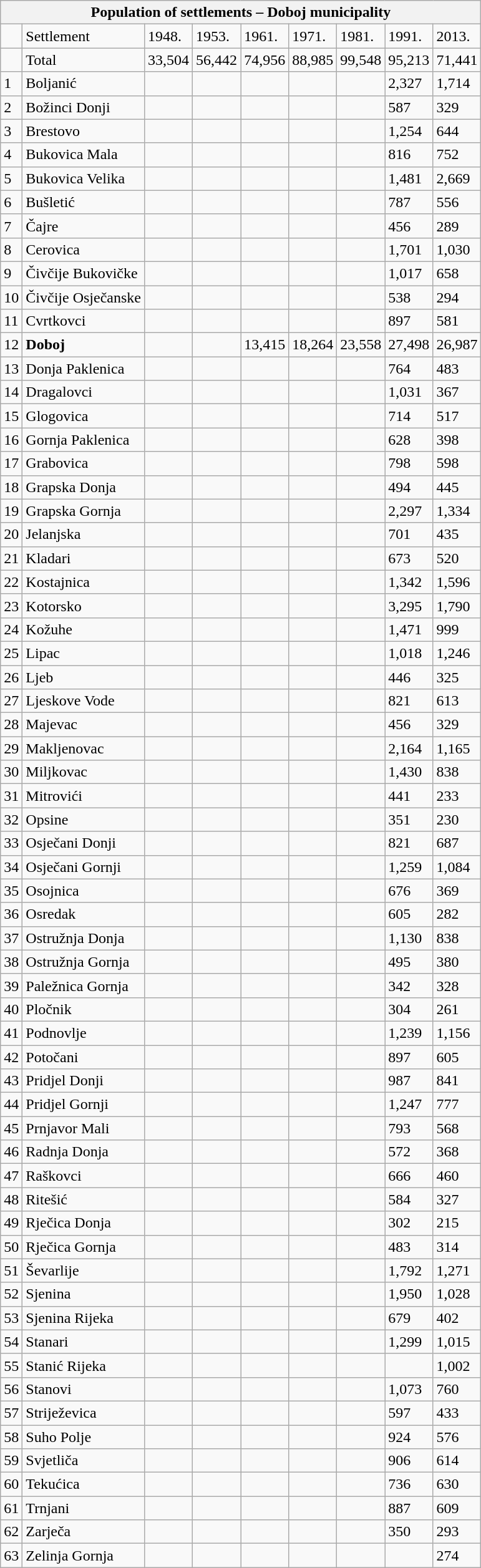<table class="wikitable">
<tr>
<th colspan="9">Population of settlements – Doboj municipality</th>
</tr>
<tr>
<td></td>
<td>Settlement</td>
<td>1948.</td>
<td>1953.</td>
<td>1961.</td>
<td>1971.</td>
<td>1981.</td>
<td>1991.</td>
<td>2013.</td>
</tr>
<tr>
<td></td>
<td>Total</td>
<td>33,504</td>
<td>56,442</td>
<td>74,956</td>
<td>88,985</td>
<td>99,548</td>
<td>95,213</td>
<td>71,441</td>
</tr>
<tr>
<td>1</td>
<td>Boljanić</td>
<td></td>
<td></td>
<td></td>
<td></td>
<td></td>
<td>2,327</td>
<td>1,714</td>
</tr>
<tr>
<td>2</td>
<td>Božinci Donji</td>
<td></td>
<td></td>
<td></td>
<td></td>
<td></td>
<td>587</td>
<td>329</td>
</tr>
<tr>
<td>3</td>
<td>Brestovo</td>
<td></td>
<td></td>
<td></td>
<td></td>
<td></td>
<td>1,254</td>
<td>644</td>
</tr>
<tr>
<td>4</td>
<td>Bukovica Mala</td>
<td></td>
<td></td>
<td></td>
<td></td>
<td></td>
<td>816</td>
<td>752</td>
</tr>
<tr>
<td>5</td>
<td>Bukovica Velika</td>
<td></td>
<td></td>
<td></td>
<td></td>
<td></td>
<td>1,481</td>
<td>2,669</td>
</tr>
<tr>
<td>6</td>
<td>Bušletić</td>
<td></td>
<td></td>
<td></td>
<td></td>
<td></td>
<td>787</td>
<td>556</td>
</tr>
<tr>
<td>7</td>
<td>Čajre</td>
<td></td>
<td></td>
<td></td>
<td></td>
<td></td>
<td>456</td>
<td>289</td>
</tr>
<tr>
<td>8</td>
<td>Cerovica</td>
<td></td>
<td></td>
<td></td>
<td></td>
<td></td>
<td>1,701</td>
<td>1,030</td>
</tr>
<tr>
<td>9</td>
<td>Čivčije Bukovičke</td>
<td></td>
<td></td>
<td></td>
<td></td>
<td></td>
<td>1,017</td>
<td>658</td>
</tr>
<tr>
<td>10</td>
<td>Čivčije Osječanske</td>
<td></td>
<td></td>
<td></td>
<td></td>
<td></td>
<td>538</td>
<td>294</td>
</tr>
<tr>
<td>11</td>
<td>Cvrtkovci</td>
<td></td>
<td></td>
<td></td>
<td></td>
<td></td>
<td>897</td>
<td>581</td>
</tr>
<tr>
<td>12</td>
<td><strong>Doboj</strong></td>
<td></td>
<td></td>
<td>13,415</td>
<td>18,264</td>
<td>23,558</td>
<td>27,498</td>
<td>26,987</td>
</tr>
<tr>
<td>13</td>
<td>Donja Paklenica</td>
<td></td>
<td></td>
<td></td>
<td></td>
<td></td>
<td>764</td>
<td>483</td>
</tr>
<tr>
<td>14</td>
<td>Dragalovci</td>
<td></td>
<td></td>
<td></td>
<td></td>
<td></td>
<td>1,031</td>
<td>367</td>
</tr>
<tr>
<td>15</td>
<td>Glogovica</td>
<td></td>
<td></td>
<td></td>
<td></td>
<td></td>
<td>714</td>
<td>517</td>
</tr>
<tr>
<td>16</td>
<td>Gornja Paklenica</td>
<td></td>
<td></td>
<td></td>
<td></td>
<td></td>
<td>628</td>
<td>398</td>
</tr>
<tr>
<td>17</td>
<td>Grabovica</td>
<td></td>
<td></td>
<td></td>
<td></td>
<td></td>
<td>798</td>
<td>598</td>
</tr>
<tr>
<td>18</td>
<td>Grapska Donja</td>
<td></td>
<td></td>
<td></td>
<td></td>
<td></td>
<td>494</td>
<td>445</td>
</tr>
<tr>
<td>19</td>
<td>Grapska Gornja</td>
<td></td>
<td></td>
<td></td>
<td></td>
<td></td>
<td>2,297</td>
<td>1,334</td>
</tr>
<tr>
<td>20</td>
<td>Jelanjska</td>
<td></td>
<td></td>
<td></td>
<td></td>
<td></td>
<td>701</td>
<td>435</td>
</tr>
<tr>
<td>21</td>
<td>Kladari</td>
<td></td>
<td></td>
<td></td>
<td></td>
<td></td>
<td>673</td>
<td>520</td>
</tr>
<tr>
<td>22</td>
<td>Kostajnica</td>
<td></td>
<td></td>
<td></td>
<td></td>
<td></td>
<td>1,342</td>
<td>1,596</td>
</tr>
<tr>
<td>23</td>
<td>Kotorsko</td>
<td></td>
<td></td>
<td></td>
<td></td>
<td></td>
<td>3,295</td>
<td>1,790</td>
</tr>
<tr>
<td>24</td>
<td>Kožuhe</td>
<td></td>
<td></td>
<td></td>
<td></td>
<td></td>
<td>1,471</td>
<td>999</td>
</tr>
<tr>
<td>25</td>
<td>Lipac</td>
<td></td>
<td></td>
<td></td>
<td></td>
<td></td>
<td>1,018</td>
<td>1,246</td>
</tr>
<tr>
<td>26</td>
<td>Ljeb</td>
<td></td>
<td></td>
<td></td>
<td></td>
<td></td>
<td>446</td>
<td>325</td>
</tr>
<tr>
<td>27</td>
<td>Ljeskove Vode</td>
<td></td>
<td></td>
<td></td>
<td></td>
<td></td>
<td>821</td>
<td>613</td>
</tr>
<tr>
<td>28</td>
<td>Majevac</td>
<td></td>
<td></td>
<td></td>
<td></td>
<td></td>
<td>456</td>
<td>329</td>
</tr>
<tr>
<td>29</td>
<td>Makljenovac</td>
<td></td>
<td></td>
<td></td>
<td></td>
<td></td>
<td>2,164</td>
<td>1,165</td>
</tr>
<tr>
<td>30</td>
<td>Miljkovac</td>
<td></td>
<td></td>
<td></td>
<td></td>
<td></td>
<td>1,430</td>
<td>838</td>
</tr>
<tr>
<td>31</td>
<td>Mitrovići</td>
<td></td>
<td></td>
<td></td>
<td></td>
<td></td>
<td>441</td>
<td>233</td>
</tr>
<tr>
<td>32</td>
<td>Opsine</td>
<td></td>
<td></td>
<td></td>
<td></td>
<td></td>
<td>351</td>
<td>230</td>
</tr>
<tr>
<td>33</td>
<td>Osječani Donji</td>
<td></td>
<td></td>
<td></td>
<td></td>
<td></td>
<td>821</td>
<td>687</td>
</tr>
<tr>
<td>34</td>
<td>Osječani Gornji</td>
<td></td>
<td></td>
<td></td>
<td></td>
<td></td>
<td>1,259</td>
<td>1,084</td>
</tr>
<tr>
<td>35</td>
<td>Osojnica</td>
<td></td>
<td></td>
<td></td>
<td></td>
<td></td>
<td>676</td>
<td>369</td>
</tr>
<tr>
<td>36</td>
<td>Osredak</td>
<td></td>
<td></td>
<td></td>
<td></td>
<td></td>
<td>605</td>
<td>282</td>
</tr>
<tr>
<td>37</td>
<td>Ostružnja Donja</td>
<td></td>
<td></td>
<td></td>
<td></td>
<td></td>
<td>1,130</td>
<td>838</td>
</tr>
<tr>
<td>38</td>
<td>Ostružnja Gornja</td>
<td></td>
<td></td>
<td></td>
<td></td>
<td></td>
<td>495</td>
<td>380</td>
</tr>
<tr>
<td>39</td>
<td>Paležnica Gornja</td>
<td></td>
<td></td>
<td></td>
<td></td>
<td></td>
<td>342</td>
<td>328</td>
</tr>
<tr>
<td>40</td>
<td>Pločnik</td>
<td></td>
<td></td>
<td></td>
<td></td>
<td></td>
<td>304</td>
<td>261</td>
</tr>
<tr>
<td>41</td>
<td>Podnovlje</td>
<td></td>
<td></td>
<td></td>
<td></td>
<td></td>
<td>1,239</td>
<td>1,156</td>
</tr>
<tr>
<td>42</td>
<td>Potočani</td>
<td></td>
<td></td>
<td></td>
<td></td>
<td></td>
<td>897</td>
<td>605</td>
</tr>
<tr>
<td>43</td>
<td>Pridjel Donji</td>
<td></td>
<td></td>
<td></td>
<td></td>
<td></td>
<td>987</td>
<td>841</td>
</tr>
<tr>
<td>44</td>
<td>Pridjel Gornji</td>
<td></td>
<td></td>
<td></td>
<td></td>
<td></td>
<td>1,247</td>
<td>777</td>
</tr>
<tr>
<td>45</td>
<td>Prnjavor Mali</td>
<td></td>
<td></td>
<td></td>
<td></td>
<td></td>
<td>793</td>
<td>568</td>
</tr>
<tr>
<td>46</td>
<td>Radnja Donja</td>
<td></td>
<td></td>
<td></td>
<td></td>
<td></td>
<td>572</td>
<td>368</td>
</tr>
<tr>
<td>47</td>
<td>Raškovci</td>
<td></td>
<td></td>
<td></td>
<td></td>
<td></td>
<td>666</td>
<td>460</td>
</tr>
<tr>
<td>48</td>
<td>Ritešić</td>
<td></td>
<td></td>
<td></td>
<td></td>
<td></td>
<td>584</td>
<td>327</td>
</tr>
<tr>
<td>49</td>
<td>Rječica Donja</td>
<td></td>
<td></td>
<td></td>
<td></td>
<td></td>
<td>302</td>
<td>215</td>
</tr>
<tr>
<td>50</td>
<td>Rječica Gornja</td>
<td></td>
<td></td>
<td></td>
<td></td>
<td></td>
<td>483</td>
<td>314</td>
</tr>
<tr>
<td>51</td>
<td>Ševarlije</td>
<td></td>
<td></td>
<td></td>
<td></td>
<td></td>
<td>1,792</td>
<td>1,271</td>
</tr>
<tr>
<td>52</td>
<td>Sjenina</td>
<td></td>
<td></td>
<td></td>
<td></td>
<td></td>
<td>1,950</td>
<td>1,028</td>
</tr>
<tr>
<td>53</td>
<td>Sjenina Rijeka</td>
<td></td>
<td></td>
<td></td>
<td></td>
<td></td>
<td>679</td>
<td>402</td>
</tr>
<tr>
<td>54</td>
<td>Stanari</td>
<td></td>
<td></td>
<td></td>
<td></td>
<td></td>
<td>1,299</td>
<td>1,015</td>
</tr>
<tr>
<td>55</td>
<td>Stanić Rijeka</td>
<td></td>
<td></td>
<td></td>
<td></td>
<td></td>
<td></td>
<td>1,002</td>
</tr>
<tr>
<td>56</td>
<td>Stanovi</td>
<td></td>
<td></td>
<td></td>
<td></td>
<td></td>
<td>1,073</td>
<td>760</td>
</tr>
<tr>
<td>57</td>
<td>Striježevica</td>
<td></td>
<td></td>
<td></td>
<td></td>
<td></td>
<td>597</td>
<td>433</td>
</tr>
<tr>
<td>58</td>
<td>Suho Polje</td>
<td></td>
<td></td>
<td></td>
<td></td>
<td></td>
<td>924</td>
<td>576</td>
</tr>
<tr>
<td>59</td>
<td>Svjetliča</td>
<td></td>
<td></td>
<td></td>
<td></td>
<td></td>
<td>906</td>
<td>614</td>
</tr>
<tr>
<td>60</td>
<td>Tekućica</td>
<td></td>
<td></td>
<td></td>
<td></td>
<td></td>
<td>736</td>
<td>630</td>
</tr>
<tr>
<td>61</td>
<td>Trnjani</td>
<td></td>
<td></td>
<td></td>
<td></td>
<td></td>
<td>887</td>
<td>609</td>
</tr>
<tr>
<td>62</td>
<td>Zarječa</td>
<td></td>
<td></td>
<td></td>
<td></td>
<td></td>
<td>350</td>
<td>293</td>
</tr>
<tr>
<td>63</td>
<td>Zelinja Gornja</td>
<td></td>
<td></td>
<td></td>
<td></td>
<td></td>
<td></td>
<td>274</td>
</tr>
</table>
